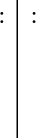<table style="border-collapse:collapse">
<tr>
<td style="text-align:left; border-right: solid thin black; padding-right: 0.5em">:</td>
<td style="text-align:left;padding-left: 0.5em">:</td>
</tr>
<tr>
<td style="border-right: solid thin black; padding-right: 0.5em"></td>
<td style="padding-left: 0.5em"></td>
</tr>
<tr>
<td style="border-right: solid thin black; padding-right: 0.5em"></td>
<td style="padding-left: 0.5em"></td>
</tr>
<tr>
<td style="border-right: solid thin black; padding-right: 0.5em"></td>
<td style="padding-left: 0.5em"></td>
</tr>
<tr>
<td style="border-right: solid thin black; padding-right: 0.5em"></td>
<td style="padding-left: 0.5em"></td>
</tr>
<tr>
<td style="border-right: solid thin black; padding-right: 0.5em"></td>
<td style="padding-left: 0.5em"></td>
</tr>
<tr>
<td style="border-right: solid thin black; padding-right: 0.5em"></td>
<td style="padding-left: 0.5em"></td>
</tr>
<tr>
<td style="border-right: solid thin black; padding-right: 0.5em"></td>
<td style="padding-left: 0.5em"></td>
</tr>
<tr>
<td style="border-right: solid thin black; padding-right: 0.5em"></td>
<td style="padding-left: 0.5em"></td>
</tr>
<tr>
<td style="border-right: solid thin black; padding-right: 0.5em"></td>
<td style="padding-left: 0.5em"></td>
</tr>
<tr>
<td style="border-right: solid thin black; padding-right: 0.5em"></td>
<td style="padding-left: 0.5em"></td>
</tr>
<tr>
<td style="border-right: solid thin black; padding-right: 0.5em"></td>
<td style="padding-left: 0.5em"></td>
</tr>
<tr>
<td style="border-right: solid thin black; padding-right: 0.5em"></td>
<td style="padding-left: 0.5em"></td>
</tr>
<tr>
<td style="border-right: solid thin black; padding-right: 0.5em"></td>
<td style="padding-left: 0.5em"></td>
</tr>
<tr>
<td style="border-right: solid thin black; padding-right: 0.5em"></td>
<td style="padding-left: 0.5em"></td>
</tr>
<tr>
<td style="border-right: solid thin black; padding-right: 0.5em"></td>
<td style="padding-left: 0.5em"></td>
</tr>
<tr>
<td style="border-right: solid thin black; padding-right: 0.5em"></td>
<td style="padding-left: 0.5em"></td>
</tr>
<tr>
<td style="border-right: solid thin black; padding-right: 0.5em"></td>
<td style="padding-left: 0.5em"></td>
</tr>
<tr>
<td style="border-right: solid thin black; padding-right: 0.5em"></td>
<td style="padding-left: 0.5em"></td>
</tr>
<tr>
<td style="border-right: solid thin black; padding-right: 0.5em"></td>
<td style="padding-left: 0.5em"></td>
</tr>
<tr>
<td style="border-right: solid thin black; padding-right: 0.5em"></td>
<td style="padding-left: 0.5em"></td>
</tr>
<tr>
<td style="border-right: solid thin black; padding-right: 0.5em"></td>
<td style="padding-left: 0.5em"></td>
</tr>
<tr>
<td style="border-right: solid thin black; padding-right: 0.5em"></td>
<td style="padding-left: 0.5em"></td>
</tr>
<tr>
<td style="border-right: solid thin black; padding-right: 0.5em"></td>
<td style="padding-left: 0.5em"></td>
</tr>
<tr>
<td style="border-right: solid thin black; padding-right: 0.5em"></td>
<td style="padding-left: 0.5em"></td>
</tr>
<tr>
<td style="border-right: solid thin black; padding-right: 0.5em"></td>
<td style="padding-left: 0.5em"></td>
</tr>
<tr>
<td style="border-right: solid thin black; padding-right: 0.5em"></td>
<td style="padding-left: 0.5em"></td>
</tr>
<tr>
<td style="border-right: solid thin black; padding-right: 0.5em"></td>
<td style="padding-left: 0.5em"></td>
</tr>
<tr>
<td style="border-right: solid thin black; padding-right: 0.5em"></td>
<td style="padding-left: 0.5em"></td>
</tr>
<tr>
<td style="border-right: solid thin black; padding-right: 0.5em"></td>
<td style="padding-left: 0.5em"></td>
</tr>
<tr>
<td style="border-right: solid thin black; padding-right: 0.5em"></td>
<td style="padding-left: 0.5em"></td>
</tr>
<tr>
<td style="border-right: solid thin black; padding-right: 0.5em"></td>
<td style="padding-left: 0.5em"></td>
</tr>
<tr>
<td style="border-right: solid thin black; padding-right: 0.5em"></td>
<td style="padding-left: 0.5em"></td>
</tr>
<tr>
<td style="border-right: solid thin black; padding-right: 0.5em"></td>
<td style="padding-left: 0.5em"></td>
</tr>
<tr>
<td style="border-right: solid thin black; padding-right: 0.5em"></td>
<td style="padding-left: 0.5em"></td>
</tr>
<tr>
<td style="border-right: solid thin black; padding-right: 0.5em"></td>
<td style="padding-left: 0.5em"></td>
</tr>
<tr>
<td style="border-right: solid thin black; padding-right: 0.5em"></td>
<td style="padding-left: 0.5em"></td>
</tr>
</table>
